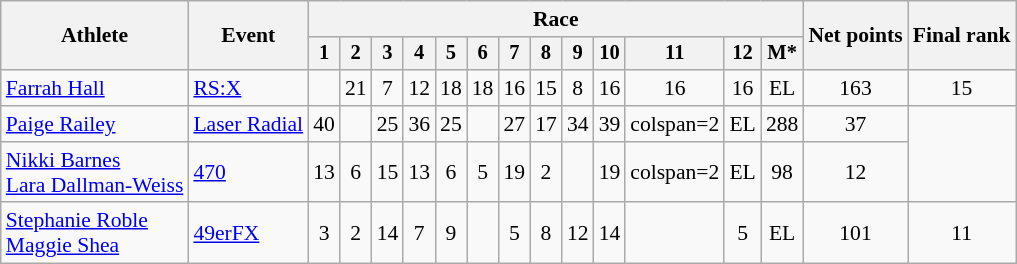<table class=wikitable style=font-size:90%;text-align:center>
<tr>
<th rowspan=2>Athlete</th>
<th rowspan=2>Event</th>
<th colspan=13>Race</th>
<th rowspan=2>Net points</th>
<th rowspan=2>Final rank</th>
</tr>
<tr style=font-size:95%>
<th>1</th>
<th>2</th>
<th>3</th>
<th>4</th>
<th>5</th>
<th>6</th>
<th>7</th>
<th>8</th>
<th>9</th>
<th>10</th>
<th>11</th>
<th>12</th>
<th>M*</th>
</tr>
<tr>
<td align=left><a href='#'>Farrah Hall</a></td>
<td align=left><a href='#'>RS:X</a></td>
<td></td>
<td>21</td>
<td>7</td>
<td>12</td>
<td>18</td>
<td>18</td>
<td>16</td>
<td>15</td>
<td>8</td>
<td>16</td>
<td>16</td>
<td>16</td>
<td>EL</td>
<td>163</td>
<td>15</td>
</tr>
<tr>
<td align=left><a href='#'>Paige Railey</a></td>
<td align=left><a href='#'>Laser Radial</a></td>
<td>40</td>
<td></td>
<td>25</td>
<td>36</td>
<td>25</td>
<td></td>
<td>27</td>
<td>17</td>
<td>34</td>
<td>39</td>
<td>colspan=2 </td>
<td>EL</td>
<td>288</td>
<td>37</td>
</tr>
<tr>
<td align=left><a href='#'>Nikki Barnes</a><br><a href='#'>Lara Dallman-Weiss</a></td>
<td align=left><a href='#'>470</a></td>
<td>13</td>
<td>6</td>
<td>15</td>
<td>13</td>
<td>6</td>
<td>5</td>
<td>19</td>
<td>2</td>
<td></td>
<td>19</td>
<td>colspan=2 </td>
<td>EL</td>
<td>98</td>
<td>12</td>
</tr>
<tr>
<td align=left><a href='#'>Stephanie Roble</a><br><a href='#'>Maggie Shea</a></td>
<td align=left><a href='#'>49erFX</a></td>
<td>3</td>
<td>2</td>
<td>14</td>
<td>7</td>
<td>9</td>
<td></td>
<td>5</td>
<td>8</td>
<td>12</td>
<td>14</td>
<td></td>
<td>5</td>
<td>EL</td>
<td>101</td>
<td>11</td>
</tr>
</table>
